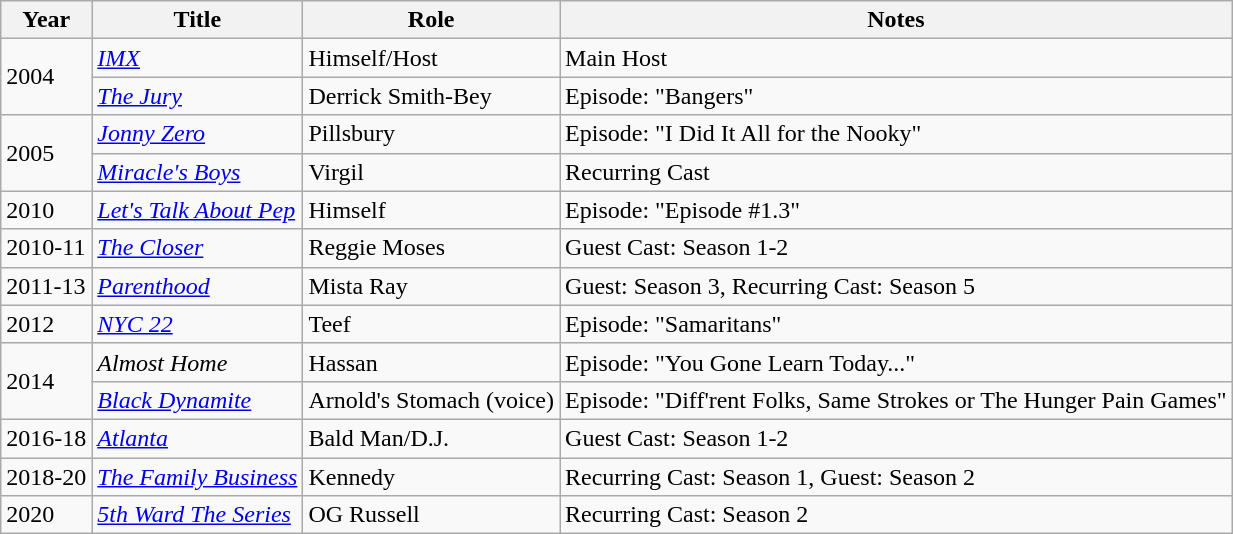<table class="wikitable plainrowheaders sortable" style="margin-right: 0;">
<tr>
<th>Year</th>
<th>Title</th>
<th>Role</th>
<th>Notes</th>
</tr>
<tr>
<td rowspan="2">2004</td>
<td><em><a href='#'>IMX</a></em></td>
<td>Himself/Host</td>
<td>Main Host</td>
</tr>
<tr>
<td><em><a href='#'>The Jury</a></em></td>
<td>Derrick Smith-Bey</td>
<td>Episode: "Bangers"</td>
</tr>
<tr>
<td rowspan="2">2005</td>
<td><em><a href='#'>Jonny Zero</a></em></td>
<td>Pillsbury</td>
<td>Episode: "I Did It All for the Nooky"</td>
</tr>
<tr>
<td><em><a href='#'>Miracle's Boys</a></em></td>
<td>Virgil</td>
<td>Recurring Cast</td>
</tr>
<tr>
<td>2010</td>
<td><em><a href='#'>Let's Talk About Pep</a></em></td>
<td>Himself</td>
<td>Episode: "Episode #1.3"</td>
</tr>
<tr>
<td>2010-11</td>
<td><em><a href='#'>The Closer</a></em></td>
<td>Reggie Moses</td>
<td>Guest Cast: Season 1-2</td>
</tr>
<tr>
<td>2011-13</td>
<td><em><a href='#'>Parenthood</a></em></td>
<td>Mista Ray</td>
<td>Guest: Season 3, Recurring Cast: Season 5</td>
</tr>
<tr>
<td>2012</td>
<td><em><a href='#'>NYC 22</a></em></td>
<td>Teef</td>
<td>Episode: "Samaritans"</td>
</tr>
<tr>
<td rowspan="2">2014</td>
<td><em>Almost Home</em></td>
<td>Hassan</td>
<td>Episode: "You Gone Learn Today..."</td>
</tr>
<tr>
<td><em><a href='#'>Black Dynamite</a></em></td>
<td>Arnold's Stomach (voice)</td>
<td>Episode: "Diff'rent Folks, Same Strokes or The Hunger Pain Games"</td>
</tr>
<tr>
<td>2016-18</td>
<td><em><a href='#'>Atlanta</a></em></td>
<td>Bald Man/D.J.</td>
<td>Guest Cast: Season 1-2</td>
</tr>
<tr>
<td>2018-20</td>
<td><em><a href='#'>The Family Business</a></em></td>
<td>Kennedy</td>
<td>Recurring Cast: Season 1, Guest: Season 2</td>
</tr>
<tr>
<td>2020</td>
<td><em><a href='#'>5th Ward The Series</a></em></td>
<td>OG Russell</td>
<td>Recurring Cast: Season 2</td>
</tr>
</table>
